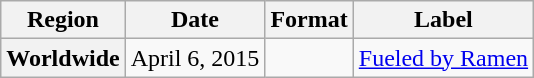<table class="wikitable plainrowheaders">
<tr>
<th>Region</th>
<th>Date</th>
<th>Format</th>
<th>Label</th>
</tr>
<tr>
<th scope="row">Worldwide</th>
<td>April 6, 2015</td>
<td></td>
<td><a href='#'>Fueled by Ramen</a></td>
</tr>
</table>
